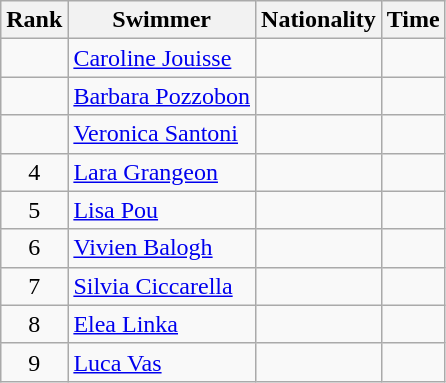<table class="wikitable sortable" style="text-align:center">
<tr>
<th>Rank</th>
<th>Swimmer</th>
<th>Nationality</th>
<th>Time</th>
</tr>
<tr>
<td></td>
<td align=left><a href='#'>Caroline Jouisse</a></td>
<td align=left></td>
<td></td>
</tr>
<tr>
<td></td>
<td align=left><a href='#'>Barbara Pozzobon</a></td>
<td align=left></td>
<td></td>
</tr>
<tr>
<td></td>
<td align=left><a href='#'>Veronica Santoni</a></td>
<td align=left></td>
<td></td>
</tr>
<tr>
<td>4</td>
<td align=left><a href='#'>Lara Grangeon</a></td>
<td align=left></td>
<td></td>
</tr>
<tr>
<td>5</td>
<td align=left><a href='#'>Lisa Pou</a></td>
<td align=left></td>
<td></td>
</tr>
<tr>
<td>6</td>
<td align=left><a href='#'>Vivien Balogh</a></td>
<td align=left></td>
<td></td>
</tr>
<tr>
<td>7</td>
<td align=left><a href='#'>Silvia Ciccarella</a></td>
<td align=left></td>
<td></td>
</tr>
<tr>
<td>8</td>
<td align=left><a href='#'>Elea Linka</a></td>
<td align=left></td>
<td></td>
</tr>
<tr>
<td>9</td>
<td align=left><a href='#'>Luca Vas</a></td>
<td align=left></td>
<td></td>
</tr>
</table>
